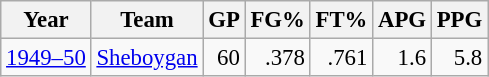<table class="wikitable sortable" style="font-size:95%; text-align:right;">
<tr>
<th>Year</th>
<th>Team</th>
<th>GP</th>
<th>FG%</th>
<th>FT%</th>
<th>APG</th>
<th>PPG</th>
</tr>
<tr>
<td><a href='#'>1949–50</a></td>
<td style="text-align:left;"><a href='#'>Sheboygan</a></td>
<td>60</td>
<td>.378</td>
<td>.761</td>
<td>1.6</td>
<td>5.8</td>
</tr>
</table>
